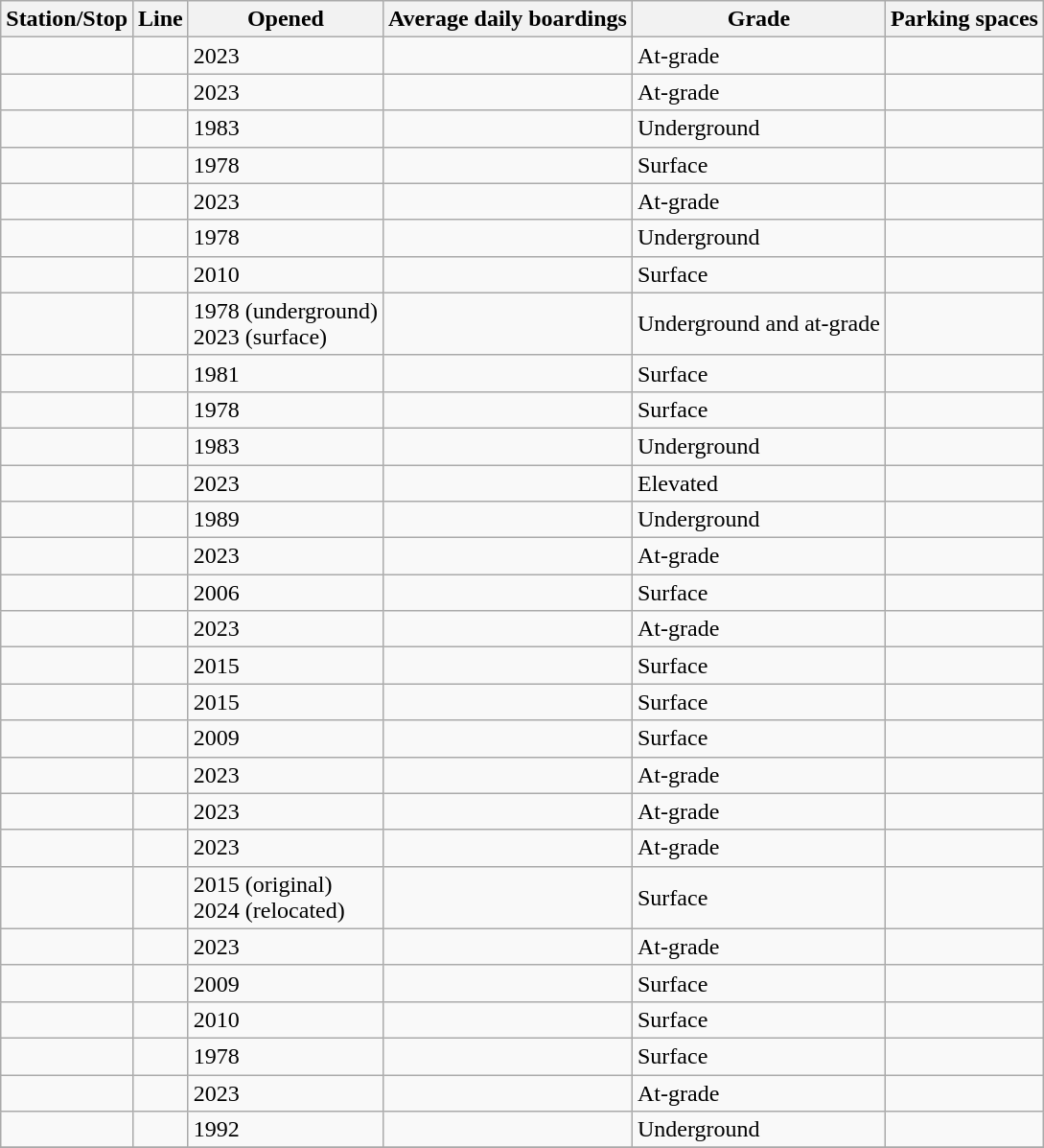<table class="wikitable plainrowheaders sortable">
<tr>
<th scope=col>Station/Stop</th>
<th scope=col>Line</th>
<th scope=col>Opened</th>
<th scope=col>Average daily boardings</th>
<th scope=col>Grade</th>
<th scope=col>Parking spaces</th>
</tr>
<tr>
<td></td>
<td></td>
<td>2023</td>
<td></td>
<td>At-grade</td>
<td></td>
</tr>
<tr>
<td></td>
<td></td>
<td>2023</td>
<td></td>
<td>At-grade</td>
<td></td>
</tr>
<tr>
<td></td>
<td> </td>
<td>1983</td>
<td></td>
<td>Underground</td>
<td></td>
</tr>
<tr>
<td></td>
<td></td>
<td>1978</td>
<td></td>
<td>Surface</td>
<td></td>
</tr>
<tr>
<td></td>
<td></td>
<td>2023</td>
<td></td>
<td>At-grade</td>
<td></td>
</tr>
<tr>
<td></td>
<td> </td>
<td>1978</td>
<td></td>
<td>Underground</td>
<td></td>
</tr>
<tr>
<td></td>
<td></td>
<td>2010</td>
<td></td>
<td>Surface</td>
<td></td>
</tr>
<tr>
<td></td>
<td>  </td>
<td>1978 (underground)<br>2023 (surface)</td>
<td></td>
<td>Underground and at-grade</td>
<td></td>
</tr>
<tr>
<td></td>
<td></td>
<td>1981</td>
<td></td>
<td>Surface</td>
<td></td>
</tr>
<tr>
<td></td>
<td></td>
<td>1978</td>
<td></td>
<td>Surface</td>
<td></td>
</tr>
<tr>
<td></td>
<td> </td>
<td>1983</td>
<td></td>
<td>Underground</td>
<td></td>
</tr>
<tr>
<td></td>
<td></td>
<td>2023</td>
<td></td>
<td>Elevated</td>
<td></td>
</tr>
<tr>
<td></td>
<td> </td>
<td>1989</td>
<td></td>
<td>Underground</td>
<td></td>
</tr>
<tr>
<td></td>
<td></td>
<td>2023</td>
<td></td>
<td>At-grade</td>
<td></td>
</tr>
<tr>
<td></td>
<td> </td>
<td>2006</td>
<td></td>
<td>Surface</td>
<td></td>
</tr>
<tr>
<td></td>
<td></td>
<td>2023</td>
<td></td>
<td>At-grade</td>
<td></td>
</tr>
<tr>
<td></td>
<td></td>
<td>2015</td>
<td></td>
<td>Surface</td>
<td></td>
</tr>
<tr>
<td></td>
<td></td>
<td>2015</td>
<td></td>
<td>Surface</td>
<td></td>
</tr>
<tr>
<td></td>
<td></td>
<td>2009</td>
<td></td>
<td>Surface</td>
<td></td>
</tr>
<tr>
<td></td>
<td></td>
<td>2023</td>
<td></td>
<td>At-grade</td>
<td></td>
</tr>
<tr>
<td></td>
<td></td>
<td>2023</td>
<td></td>
<td>At-grade</td>
<td></td>
</tr>
<tr>
<td></td>
<td></td>
<td>2023</td>
<td></td>
<td>At-grade</td>
<td></td>
</tr>
<tr>
<td></td>
<td></td>
<td>2015 (original)<br>2024 (relocated)</td>
<td></td>
<td>Surface</td>
<td></td>
</tr>
<tr>
<td></td>
<td></td>
<td>2023</td>
<td></td>
<td>At-grade</td>
<td></td>
</tr>
<tr>
<td></td>
<td></td>
<td>2009</td>
<td></td>
<td>Surface</td>
<td></td>
</tr>
<tr>
<td></td>
<td></td>
<td>2010</td>
<td></td>
<td>Surface</td>
<td></td>
</tr>
<tr>
<td></td>
<td></td>
<td>1978</td>
<td></td>
<td>Surface</td>
<td></td>
</tr>
<tr>
<td></td>
<td></td>
<td>2023</td>
<td></td>
<td>At-grade</td>
<td></td>
</tr>
<tr>
<td></td>
<td> </td>
<td>1992</td>
<td></td>
<td>Underground</td>
<td></td>
</tr>
<tr>
</tr>
</table>
